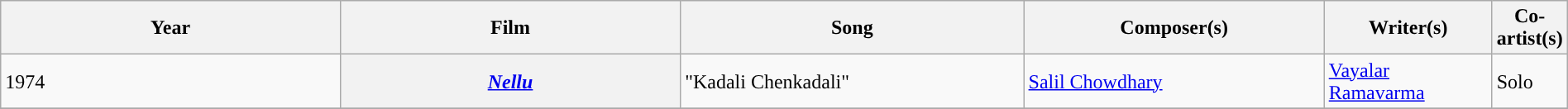<table class="wikitable plainrowheaders" style="width:100%; textcolor:#000">
<tr style="background:#b0e0e66;">
<th scope="col" style="width:23%;"><strong>Year</strong></th>
<th scope="col" style="width:23%;"><strong>Film</strong></th>
<th scope="col" style="width:23%;"><strong>Song</strong></th>
<th scope="col" style="width:20%;"><strong>Composer(s)</strong></th>
<th scope="col" style="width:16%;"><strong>Writer(s)</strong></th>
<th scope="col" style="width:18%;"><strong>Co-artist(s)</strong></th>
</tr>
<tr>
<td>1974</td>
<th><em><a href='#'>Nellu</a></em></th>
<td>"Kadali Chenkadali"</td>
<td><a href='#'>Salil Chowdhary</a></td>
<td><a href='#'>Vayalar Ramavarma</a></td>
<td>Solo</td>
</tr>
<tr>
</tr>
</table>
